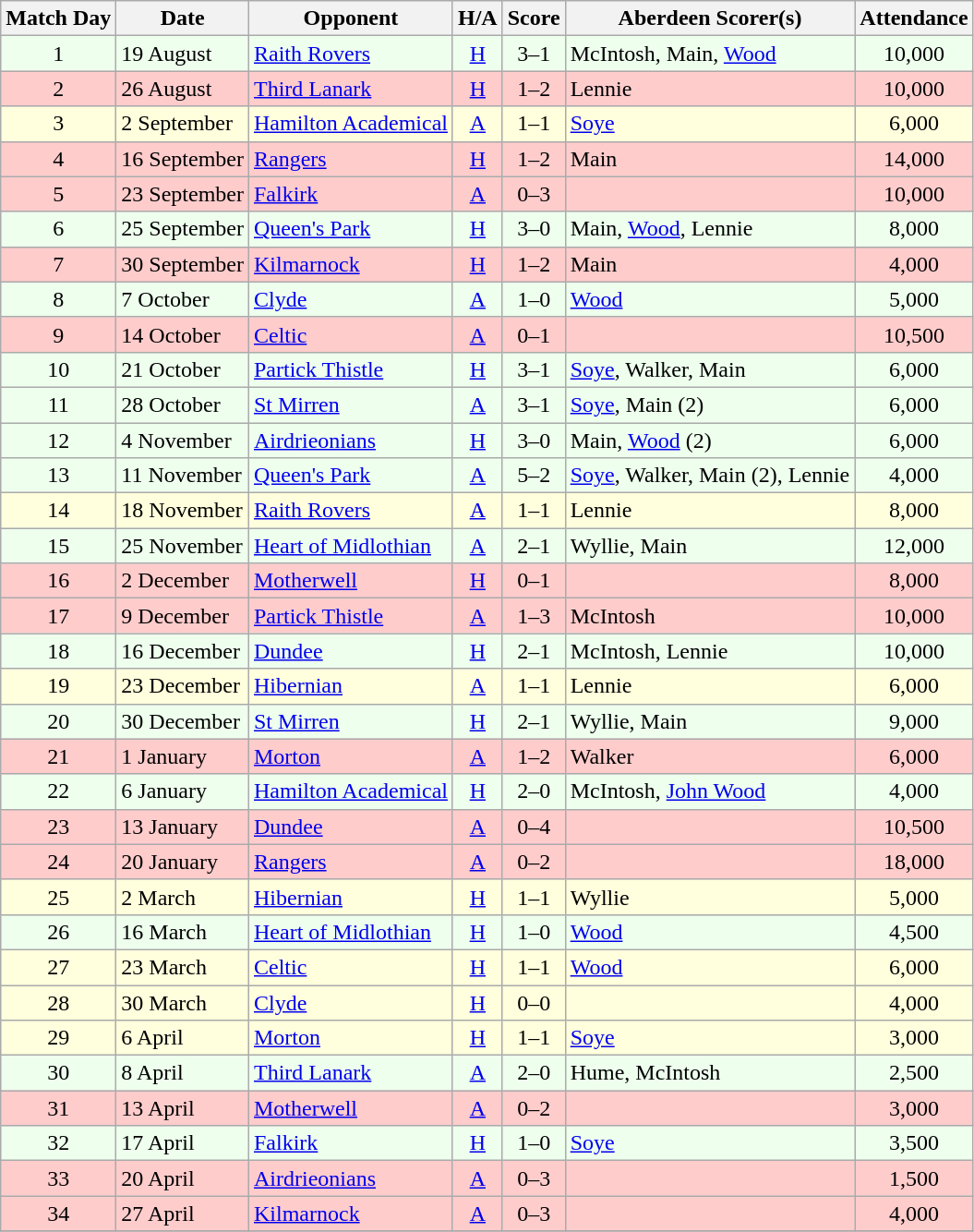<table class="wikitable" style="text-align:center">
<tr>
<th>Match Day</th>
<th>Date</th>
<th>Opponent</th>
<th>H/A</th>
<th>Score</th>
<th>Aberdeen Scorer(s)</th>
<th>Attendance</th>
</tr>
<tr bgcolor=#EEFFEE>
<td>1</td>
<td align=left>19 August</td>
<td align=left><a href='#'>Raith Rovers</a></td>
<td><a href='#'>H</a></td>
<td>3–1</td>
<td align=left>McIntosh, Main, <a href='#'>Wood</a></td>
<td>10,000</td>
</tr>
<tr bgcolor=#FFCCCC>
<td>2</td>
<td align=left>26 August</td>
<td align=left><a href='#'>Third Lanark</a></td>
<td><a href='#'>H</a></td>
<td>1–2</td>
<td align=left>Lennie</td>
<td>10,000</td>
</tr>
<tr bgcolor=#FFFFDD>
<td>3</td>
<td align=left>2 September</td>
<td align=left><a href='#'>Hamilton Academical</a></td>
<td><a href='#'>A</a></td>
<td>1–1</td>
<td align=left><a href='#'>Soye</a></td>
<td>6,000</td>
</tr>
<tr bgcolor=#FFCCCC>
<td>4</td>
<td align=left>16 September</td>
<td align=left><a href='#'>Rangers</a></td>
<td><a href='#'>H</a></td>
<td>1–2</td>
<td align=left>Main</td>
<td>14,000</td>
</tr>
<tr bgcolor=#FFCCCC>
<td>5</td>
<td align=left>23 September</td>
<td align=left><a href='#'>Falkirk</a></td>
<td><a href='#'>A</a></td>
<td>0–3</td>
<td align=left></td>
<td>10,000</td>
</tr>
<tr bgcolor=#EEFFEE>
<td>6</td>
<td align=left>25 September</td>
<td align=left><a href='#'>Queen's Park</a></td>
<td><a href='#'>H</a></td>
<td>3–0</td>
<td align=left>Main, <a href='#'>Wood</a>, Lennie</td>
<td>8,000</td>
</tr>
<tr bgcolor=#FFCCCC>
<td>7</td>
<td align=left>30 September</td>
<td align=left><a href='#'>Kilmarnock</a></td>
<td><a href='#'>H</a></td>
<td>1–2</td>
<td align=left>Main</td>
<td>4,000</td>
</tr>
<tr bgcolor=#EEFFEE>
<td>8</td>
<td align=left>7 October</td>
<td align=left><a href='#'>Clyde</a></td>
<td><a href='#'>A</a></td>
<td>1–0</td>
<td align=left><a href='#'>Wood</a></td>
<td>5,000</td>
</tr>
<tr bgcolor=#FFCCCC>
<td>9</td>
<td align=left>14 October</td>
<td align=left><a href='#'>Celtic</a></td>
<td><a href='#'>A</a></td>
<td>0–1</td>
<td align=left></td>
<td>10,500</td>
</tr>
<tr bgcolor=#EEFFEE>
<td>10</td>
<td align=left>21 October</td>
<td align=left><a href='#'>Partick Thistle</a></td>
<td><a href='#'>H</a></td>
<td>3–1</td>
<td align=left><a href='#'>Soye</a>, Walker, Main</td>
<td>6,000</td>
</tr>
<tr bgcolor=#EEFFEE>
<td>11</td>
<td align=left>28 October</td>
<td align=left><a href='#'>St Mirren</a></td>
<td><a href='#'>A</a></td>
<td>3–1</td>
<td align=left><a href='#'>Soye</a>, Main (2)</td>
<td>6,000</td>
</tr>
<tr bgcolor=#EEFFEE>
<td>12</td>
<td align=left>4 November</td>
<td align=left><a href='#'>Airdrieonians</a></td>
<td><a href='#'>H</a></td>
<td>3–0</td>
<td align=left>Main, <a href='#'>Wood</a> (2)</td>
<td>6,000</td>
</tr>
<tr bgcolor=#EEFFEE>
<td>13</td>
<td align=left>11 November</td>
<td align=left><a href='#'>Queen's Park</a></td>
<td><a href='#'>A</a></td>
<td>5–2</td>
<td align=left><a href='#'>Soye</a>, Walker, Main (2), Lennie</td>
<td>4,000</td>
</tr>
<tr bgcolor=#FFFFDD>
<td>14</td>
<td align=left>18 November</td>
<td align=left><a href='#'>Raith Rovers</a></td>
<td><a href='#'>A</a></td>
<td>1–1</td>
<td align=left>Lennie</td>
<td>8,000</td>
</tr>
<tr bgcolor=#EEFFEE>
<td>15</td>
<td align=left>25 November</td>
<td align=left><a href='#'>Heart of Midlothian</a></td>
<td><a href='#'>A</a></td>
<td>2–1</td>
<td align=left>Wyllie, Main</td>
<td>12,000</td>
</tr>
<tr bgcolor=#FFCCCC>
<td>16</td>
<td align=left>2 December</td>
<td align=left><a href='#'>Motherwell</a></td>
<td><a href='#'>H</a></td>
<td>0–1</td>
<td align=left></td>
<td>8,000</td>
</tr>
<tr bgcolor=#FFCCCC>
<td>17</td>
<td align=left>9 December</td>
<td align=left><a href='#'>Partick Thistle</a></td>
<td><a href='#'>A</a></td>
<td>1–3</td>
<td align=left>McIntosh</td>
<td>10,000</td>
</tr>
<tr bgcolor=#EEFFEE>
<td>18</td>
<td align=left>16 December</td>
<td align=left><a href='#'>Dundee</a></td>
<td><a href='#'>H</a></td>
<td>2–1</td>
<td align=left>McIntosh, Lennie</td>
<td>10,000</td>
</tr>
<tr bgcolor=#FFFFDD>
<td>19</td>
<td align=left>23 December</td>
<td align=left><a href='#'>Hibernian</a></td>
<td><a href='#'>A</a></td>
<td>1–1</td>
<td align=left>Lennie</td>
<td>6,000</td>
</tr>
<tr bgcolor=#EEFFEE>
<td>20</td>
<td align=left>30 December</td>
<td align=left><a href='#'>St Mirren</a></td>
<td><a href='#'>H</a></td>
<td>2–1</td>
<td align=left>Wyllie, Main</td>
<td>9,000</td>
</tr>
<tr bgcolor=#FFCCCC>
<td>21</td>
<td align=left>1 January</td>
<td align=left><a href='#'>Morton</a></td>
<td><a href='#'>A</a></td>
<td>1–2</td>
<td align=left>Walker</td>
<td>6,000</td>
</tr>
<tr bgcolor=#EEFFEE>
<td>22</td>
<td align=left>6 January</td>
<td align=left><a href='#'>Hamilton Academical</a></td>
<td><a href='#'>H</a></td>
<td>2–0</td>
<td align=left>McIntosh, <a href='#'>John Wood</a></td>
<td>4,000</td>
</tr>
<tr bgcolor=#FFCCCC>
<td>23</td>
<td align=left>13 January</td>
<td align=left><a href='#'>Dundee</a></td>
<td><a href='#'>A</a></td>
<td>0–4</td>
<td align=left></td>
<td>10,500</td>
</tr>
<tr bgcolor=#FFCCCC>
<td>24</td>
<td align=left>20 January</td>
<td align=left><a href='#'>Rangers</a></td>
<td><a href='#'>A</a></td>
<td>0–2</td>
<td align=left></td>
<td>18,000</td>
</tr>
<tr bgcolor=#FFFFDD>
<td>25</td>
<td align=left>2 March</td>
<td align=left><a href='#'>Hibernian</a></td>
<td><a href='#'>H</a></td>
<td>1–1</td>
<td align=left>Wyllie</td>
<td>5,000</td>
</tr>
<tr bgcolor=#EEFFEE>
<td>26</td>
<td align=left>16 March</td>
<td align=left><a href='#'>Heart of Midlothian</a></td>
<td><a href='#'>H</a></td>
<td>1–0</td>
<td align=left><a href='#'>Wood</a></td>
<td>4,500</td>
</tr>
<tr bgcolor=#FFFFDD>
<td>27</td>
<td align=left>23 March</td>
<td align=left><a href='#'>Celtic</a></td>
<td><a href='#'>H</a></td>
<td>1–1</td>
<td align=left><a href='#'>Wood</a></td>
<td>6,000</td>
</tr>
<tr bgcolor=#FFFFDD>
<td>28</td>
<td align=left>30 March</td>
<td align=left><a href='#'>Clyde</a></td>
<td><a href='#'>H</a></td>
<td>0–0</td>
<td align=left></td>
<td>4,000</td>
</tr>
<tr bgcolor=#FFFFDD>
<td>29</td>
<td align=left>6 April</td>
<td align=left><a href='#'>Morton</a></td>
<td><a href='#'>H</a></td>
<td>1–1</td>
<td align=left><a href='#'>Soye</a></td>
<td>3,000</td>
</tr>
<tr bgcolor=#EEFFEE>
<td>30</td>
<td align=left>8 April</td>
<td align=left><a href='#'>Third Lanark</a></td>
<td><a href='#'>A</a></td>
<td>2–0</td>
<td align=left>Hume, McIntosh</td>
<td>2,500</td>
</tr>
<tr bgcolor=#FFCCCC>
<td>31</td>
<td align=left>13 April</td>
<td align=left><a href='#'>Motherwell</a></td>
<td><a href='#'>A</a></td>
<td>0–2</td>
<td align=left></td>
<td>3,000</td>
</tr>
<tr bgcolor=#EEFFEE>
<td>32</td>
<td align=left>17 April</td>
<td align=left><a href='#'>Falkirk</a></td>
<td><a href='#'>H</a></td>
<td>1–0</td>
<td align=left><a href='#'>Soye</a></td>
<td>3,500</td>
</tr>
<tr bgcolor=#FFCCCC>
<td>33</td>
<td align=left>20 April</td>
<td align=left><a href='#'>Airdrieonians</a></td>
<td><a href='#'>A</a></td>
<td>0–3</td>
<td align=left></td>
<td>1,500</td>
</tr>
<tr bgcolor=#FFCCCC>
<td>34</td>
<td align=left>27 April</td>
<td align=left><a href='#'>Kilmarnock</a></td>
<td><a href='#'>A</a></td>
<td>0–3</td>
<td align=left></td>
<td>4,000</td>
</tr>
<tr>
</tr>
</table>
